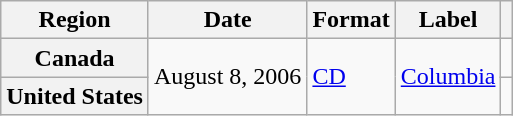<table class="wikitable plainrowheaders">
<tr>
<th scope="col">Region</th>
<th scope="col">Date</th>
<th scope="col">Format</th>
<th scope="col">Label</th>
<th scope="col"></th>
</tr>
<tr>
<th scope="row">Canada</th>
<td rowspan="2">August 8, 2006</td>
<td rowspan="2"><a href='#'>CD</a></td>
<td rowspan="2"><a href='#'>Columbia</a></td>
<td></td>
</tr>
<tr>
<th scope="row">United States</th>
<td></td>
</tr>
</table>
